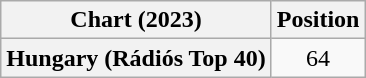<table class="wikitable sortable plainrowheaders" style="text-align:center">
<tr>
<th scope="col">Chart (2023)</th>
<th scope="col">Position</th>
</tr>
<tr>
<th scope="row">Hungary (Rádiós Top 40)</th>
<td>64</td>
</tr>
</table>
